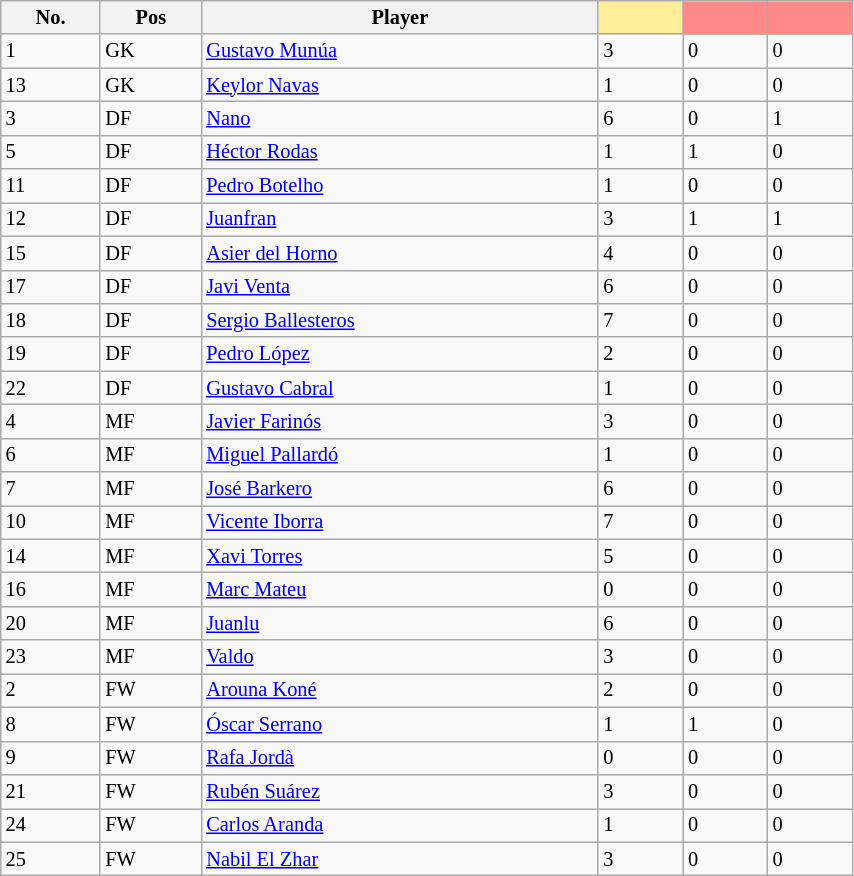<table class="wikitable" style="width:45%; text-align:left; font-size:85%;">
<tr>
<th><strong>No.</strong></th>
<th><strong>Pos</strong></th>
<th><strong>Player</strong></th>
<th style="width:50px; background:#fe9;"></th>
<th style="width:50px; background:#ff8888;"></th>
<th style="width:50px; background:#ff8888;"></th>
</tr>
<tr>
<td>1</td>
<td>GK</td>
<td> <a href='#'>Gustavo Munúa</a></td>
<td>3</td>
<td>0</td>
<td>0</td>
</tr>
<tr>
<td>13</td>
<td>GK</td>
<td> <a href='#'>Keylor Navas</a></td>
<td>1</td>
<td>0</td>
<td>0</td>
</tr>
<tr>
<td>3</td>
<td>DF</td>
<td> <a href='#'>Nano</a></td>
<td>6</td>
<td>0</td>
<td>1</td>
</tr>
<tr>
<td>5</td>
<td>DF</td>
<td> <a href='#'>Héctor Rodas</a></td>
<td>1</td>
<td>1</td>
<td>0</td>
</tr>
<tr>
<td>11</td>
<td>DF</td>
<td> <a href='#'>Pedro Botelho</a></td>
<td>1</td>
<td>0</td>
<td>0</td>
</tr>
<tr>
<td>12</td>
<td>DF</td>
<td> <a href='#'>Juanfran</a></td>
<td>3</td>
<td>1</td>
<td>1</td>
</tr>
<tr>
<td>15</td>
<td>DF</td>
<td> <a href='#'>Asier del Horno</a></td>
<td>4</td>
<td>0</td>
<td>0</td>
</tr>
<tr>
<td>17</td>
<td>DF</td>
<td> <a href='#'>Javi Venta</a></td>
<td>6</td>
<td>0</td>
<td>0</td>
</tr>
<tr>
<td>18</td>
<td>DF</td>
<td> <a href='#'>Sergio Ballesteros</a></td>
<td>7</td>
<td>0</td>
<td>0</td>
</tr>
<tr>
<td>19</td>
<td>DF</td>
<td> <a href='#'>Pedro López</a></td>
<td>2</td>
<td>0</td>
<td>0</td>
</tr>
<tr>
<td>22</td>
<td>DF</td>
<td> <a href='#'>Gustavo Cabral</a></td>
<td>1</td>
<td>0</td>
<td>0</td>
</tr>
<tr>
<td>4</td>
<td>MF</td>
<td> <a href='#'>Javier Farinós</a></td>
<td>3</td>
<td>0</td>
<td>0</td>
</tr>
<tr>
<td>6</td>
<td>MF</td>
<td> <a href='#'>Miguel Pallardó</a></td>
<td>1</td>
<td>0</td>
<td>0</td>
</tr>
<tr>
<td>7</td>
<td>MF</td>
<td> <a href='#'>José Barkero</a></td>
<td>6</td>
<td>0</td>
<td>0</td>
</tr>
<tr>
<td>10</td>
<td>MF</td>
<td> <a href='#'>Vicente Iborra</a></td>
<td>7</td>
<td>0</td>
<td>0</td>
</tr>
<tr>
<td>14</td>
<td>MF</td>
<td> <a href='#'>Xavi Torres</a></td>
<td>5</td>
<td>0</td>
<td>0</td>
</tr>
<tr>
<td>16</td>
<td>MF</td>
<td> <a href='#'>Marc Mateu</a></td>
<td>0</td>
<td>0</td>
<td>0</td>
</tr>
<tr>
<td>20</td>
<td>MF</td>
<td> <a href='#'>Juanlu</a></td>
<td>6</td>
<td>0</td>
<td>0</td>
</tr>
<tr>
<td>23</td>
<td>MF</td>
<td> <a href='#'>Valdo</a></td>
<td>3</td>
<td>0</td>
<td>0</td>
</tr>
<tr>
<td>2</td>
<td>FW</td>
<td> <a href='#'>Arouna Koné</a></td>
<td>2</td>
<td>0</td>
<td>0</td>
</tr>
<tr>
<td>8</td>
<td>FW</td>
<td> <a href='#'>Óscar Serrano</a></td>
<td>1</td>
<td>1</td>
<td>0</td>
</tr>
<tr>
<td>9</td>
<td>FW</td>
<td> <a href='#'>Rafa Jordà</a></td>
<td>0</td>
<td>0</td>
<td>0</td>
</tr>
<tr>
<td>21</td>
<td>FW</td>
<td> <a href='#'>Rubén Suárez</a></td>
<td>3</td>
<td>0</td>
<td>0</td>
</tr>
<tr>
<td>24</td>
<td>FW</td>
<td> <a href='#'>Carlos Aranda</a></td>
<td>1</td>
<td>0</td>
<td>0</td>
</tr>
<tr>
<td>25</td>
<td>FW</td>
<td> <a href='#'>Nabil El Zhar</a></td>
<td>3</td>
<td>0</td>
<td>0</td>
</tr>
</table>
